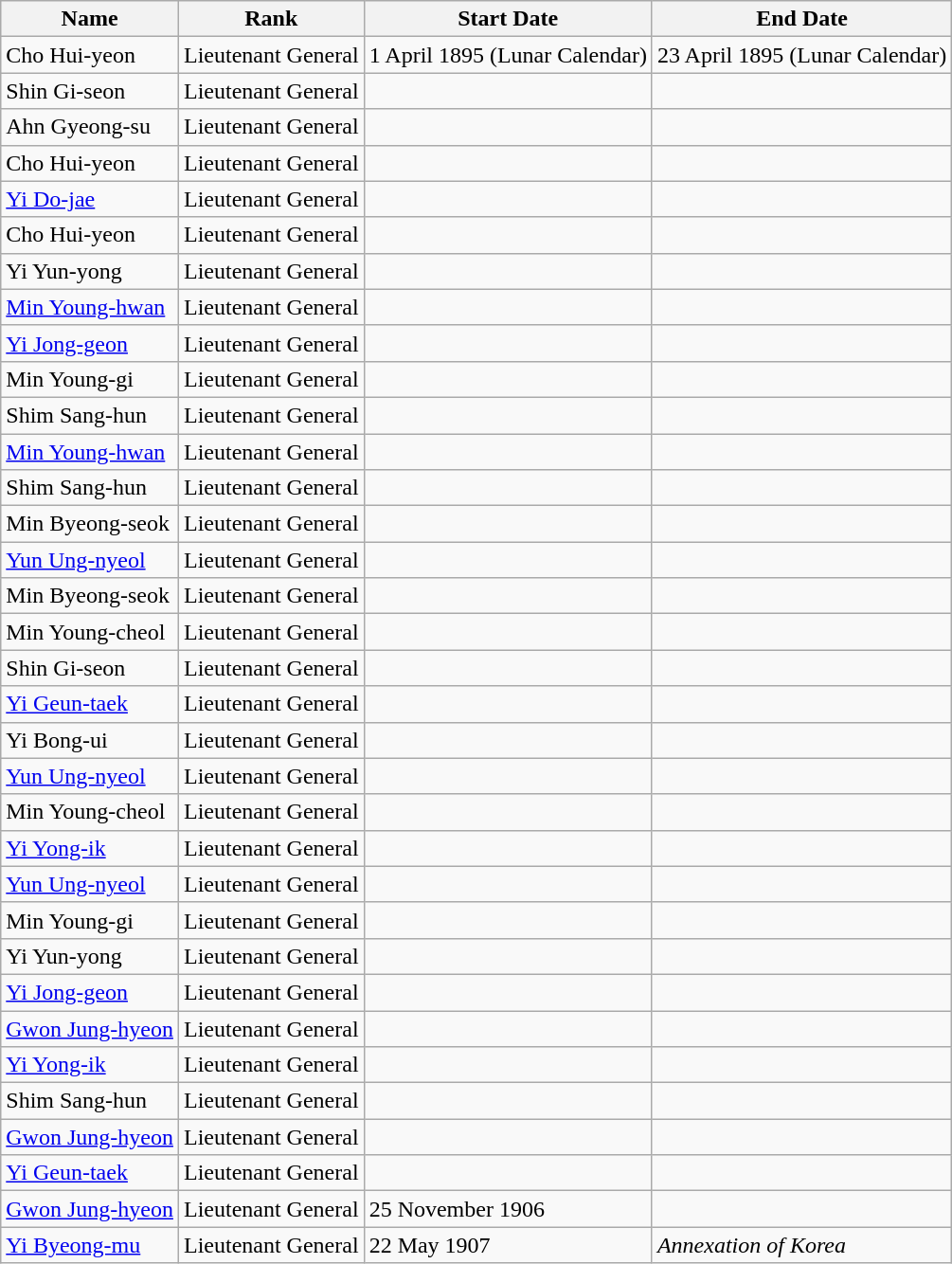<table class="wikitable">
<tr>
<th>Name</th>
<th>Rank</th>
<th>Start Date</th>
<th>End Date</th>
</tr>
<tr>
<td>Cho Hui-yeon</td>
<td>Lieutenant General</td>
<td>1 April 1895 (Lunar Calendar)</td>
<td>23 April 1895 (Lunar Calendar)</td>
</tr>
<tr>
<td>Shin Gi-seon</td>
<td>Lieutenant General</td>
<td></td>
<td></td>
</tr>
<tr>
<td>Ahn Gyeong-su</td>
<td>Lieutenant General</td>
<td></td>
<td></td>
</tr>
<tr>
<td>Cho Hui-yeon</td>
<td>Lieutenant General</td>
<td></td>
<td></td>
</tr>
<tr>
<td><a href='#'>Yi Do-jae</a></td>
<td>Lieutenant General</td>
<td></td>
<td></td>
</tr>
<tr>
<td>Cho Hui-yeon</td>
<td>Lieutenant General</td>
<td></td>
<td></td>
</tr>
<tr>
<td>Yi Yun-yong</td>
<td>Lieutenant General</td>
<td></td>
<td></td>
</tr>
<tr>
<td><a href='#'>Min Young-hwan</a></td>
<td>Lieutenant General</td>
<td></td>
<td></td>
</tr>
<tr>
<td><a href='#'>Yi Jong-geon</a></td>
<td>Lieutenant General</td>
<td></td>
<td></td>
</tr>
<tr>
<td>Min Young-gi</td>
<td>Lieutenant General</td>
<td></td>
<td></td>
</tr>
<tr>
<td>Shim Sang-hun</td>
<td>Lieutenant General</td>
<td></td>
<td></td>
</tr>
<tr>
<td><a href='#'>Min Young-hwan</a></td>
<td>Lieutenant General</td>
<td></td>
<td></td>
</tr>
<tr>
<td>Shim Sang-hun</td>
<td>Lieutenant General</td>
<td></td>
<td></td>
</tr>
<tr>
<td>Min Byeong-seok</td>
<td>Lieutenant General</td>
<td></td>
<td></td>
</tr>
<tr>
<td><a href='#'>Yun Ung-nyeol</a></td>
<td>Lieutenant General</td>
<td></td>
<td></td>
</tr>
<tr>
<td>Min Byeong-seok</td>
<td>Lieutenant General</td>
<td></td>
<td></td>
</tr>
<tr>
<td>Min Young-cheol</td>
<td>Lieutenant General</td>
<td></td>
<td></td>
</tr>
<tr>
<td>Shin Gi-seon</td>
<td>Lieutenant General</td>
<td></td>
<td></td>
</tr>
<tr>
<td><a href='#'>Yi Geun-taek</a></td>
<td>Lieutenant General</td>
<td></td>
<td></td>
</tr>
<tr>
<td>Yi Bong-ui</td>
<td>Lieutenant General</td>
<td></td>
<td></td>
</tr>
<tr>
<td><a href='#'>Yun Ung-nyeol</a></td>
<td>Lieutenant General</td>
<td></td>
<td></td>
</tr>
<tr>
<td>Min Young-cheol</td>
<td>Lieutenant General</td>
<td></td>
<td></td>
</tr>
<tr>
<td><a href='#'>Yi Yong-ik</a></td>
<td>Lieutenant General</td>
<td></td>
<td></td>
</tr>
<tr>
<td><a href='#'>Yun Ung-nyeol</a></td>
<td>Lieutenant General</td>
<td></td>
<td></td>
</tr>
<tr>
<td>Min Young-gi</td>
<td>Lieutenant General</td>
<td></td>
<td></td>
</tr>
<tr>
<td>Yi Yun-yong</td>
<td>Lieutenant General</td>
<td></td>
<td></td>
</tr>
<tr>
<td><a href='#'>Yi Jong-geon</a></td>
<td>Lieutenant General</td>
<td></td>
<td></td>
</tr>
<tr>
<td><a href='#'>Gwon Jung-hyeon</a></td>
<td>Lieutenant General</td>
<td></td>
<td></td>
</tr>
<tr>
<td><a href='#'>Yi Yong-ik</a></td>
<td>Lieutenant General</td>
<td></td>
<td></td>
</tr>
<tr>
<td>Shim Sang-hun</td>
<td>Lieutenant General</td>
<td></td>
<td></td>
</tr>
<tr>
<td><a href='#'>Gwon Jung-hyeon</a></td>
<td>Lieutenant General</td>
<td></td>
<td></td>
</tr>
<tr>
<td><a href='#'>Yi Geun-taek</a></td>
<td>Lieutenant General</td>
<td></td>
<td></td>
</tr>
<tr>
<td><a href='#'>Gwon Jung-hyeon</a></td>
<td>Lieutenant General</td>
<td>25 November 1906</td>
<td></td>
</tr>
<tr>
<td><a href='#'>Yi Byeong-mu</a></td>
<td>Lieutenant General</td>
<td>22 May 1907</td>
<td><em>Annexation of Korea</em></td>
</tr>
</table>
